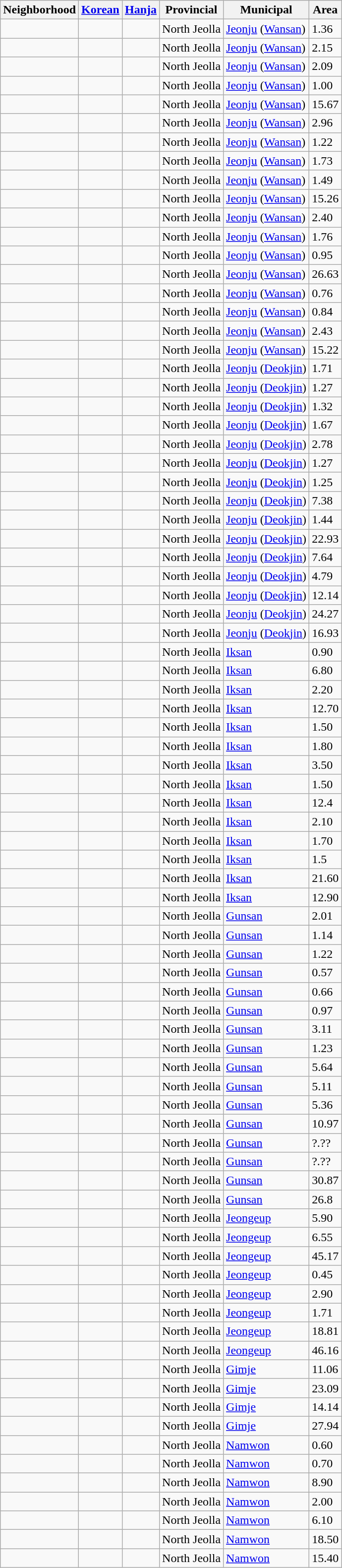<table class="wikitable sortable">
<tr>
<th>Neighborhood</th>
<th><a href='#'>Korean</a></th>
<th><a href='#'>Hanja</a></th>
<th>Provincial</th>
<th>Municipal</th>
<th>Area</th>
</tr>
<tr>
<td></td>
<td><span></span></td>
<td><span></span></td>
<td>North Jeolla</td>
<td><a href='#'>Jeonju</a> (<a href='#'>Wansan</a>)</td>
<td>1.36</td>
</tr>
<tr>
<td></td>
<td><span></span></td>
<td><span></span></td>
<td>North Jeolla</td>
<td><a href='#'>Jeonju</a> (<a href='#'>Wansan</a>)</td>
<td>2.15</td>
</tr>
<tr>
<td></td>
<td><span></span></td>
<td><span></span></td>
<td>North Jeolla</td>
<td><a href='#'>Jeonju</a> (<a href='#'>Wansan</a>)</td>
<td>2.09</td>
</tr>
<tr>
<td></td>
<td><span></span></td>
<td><span></span></td>
<td>North Jeolla</td>
<td><a href='#'>Jeonju</a> (<a href='#'>Wansan</a>)</td>
<td>1.00</td>
</tr>
<tr>
<td></td>
<td><span></span></td>
<td><span></span></td>
<td>North Jeolla</td>
<td><a href='#'>Jeonju</a> (<a href='#'>Wansan</a>)</td>
<td>15.67</td>
</tr>
<tr>
<td></td>
<td><span></span></td>
<td><span></span></td>
<td>North Jeolla</td>
<td><a href='#'>Jeonju</a> (<a href='#'>Wansan</a>)</td>
<td>2.96</td>
</tr>
<tr>
<td></td>
<td><span></span></td>
<td><span></span></td>
<td>North Jeolla</td>
<td><a href='#'>Jeonju</a> (<a href='#'>Wansan</a>)</td>
<td>1.22</td>
</tr>
<tr>
<td></td>
<td><span></span></td>
<td><span></span></td>
<td>North Jeolla</td>
<td><a href='#'>Jeonju</a> (<a href='#'>Wansan</a>)</td>
<td>1.73</td>
</tr>
<tr>
<td></td>
<td><span></span></td>
<td><span></span></td>
<td>North Jeolla</td>
<td><a href='#'>Jeonju</a> (<a href='#'>Wansan</a>)</td>
<td>1.49</td>
</tr>
<tr>
<td></td>
<td><span></span></td>
<td><span></span></td>
<td>North Jeolla</td>
<td><a href='#'>Jeonju</a> (<a href='#'>Wansan</a>)</td>
<td>15.26</td>
</tr>
<tr>
<td></td>
<td><span></span></td>
<td><span></span></td>
<td>North Jeolla</td>
<td><a href='#'>Jeonju</a> (<a href='#'>Wansan</a>)</td>
<td>2.40</td>
</tr>
<tr>
<td></td>
<td><span></span></td>
<td><span></span></td>
<td>North Jeolla</td>
<td><a href='#'>Jeonju</a> (<a href='#'>Wansan</a>)</td>
<td>1.76</td>
</tr>
<tr>
<td></td>
<td><span></span></td>
<td><span></span></td>
<td>North Jeolla</td>
<td><a href='#'>Jeonju</a> (<a href='#'>Wansan</a>)</td>
<td>0.95</td>
</tr>
<tr>
<td></td>
<td><span></span></td>
<td><span></span></td>
<td>North Jeolla</td>
<td><a href='#'>Jeonju</a> (<a href='#'>Wansan</a>)</td>
<td>26.63</td>
</tr>
<tr>
<td></td>
<td><span></span></td>
<td><span></span></td>
<td>North Jeolla</td>
<td><a href='#'>Jeonju</a> (<a href='#'>Wansan</a>)</td>
<td>0.76</td>
</tr>
<tr>
<td></td>
<td><span></span></td>
<td><span></span></td>
<td>North Jeolla</td>
<td><a href='#'>Jeonju</a> (<a href='#'>Wansan</a>)</td>
<td>0.84</td>
</tr>
<tr>
<td></td>
<td><span></span></td>
<td><span></span></td>
<td>North Jeolla</td>
<td><a href='#'>Jeonju</a> (<a href='#'>Wansan</a>)</td>
<td>2.43</td>
</tr>
<tr>
<td></td>
<td><span></span></td>
<td><span></span></td>
<td>North Jeolla</td>
<td><a href='#'>Jeonju</a> (<a href='#'>Wansan</a>)</td>
<td>15.22</td>
</tr>
<tr>
<td></td>
<td><span></span></td>
<td><span></span></td>
<td>North Jeolla</td>
<td><a href='#'>Jeonju</a> (<a href='#'>Deokjin</a>)</td>
<td>1.71</td>
</tr>
<tr>
<td></td>
<td><span></span></td>
<td><span></span></td>
<td>North Jeolla</td>
<td><a href='#'>Jeonju</a> (<a href='#'>Deokjin</a>)</td>
<td>1.27</td>
</tr>
<tr>
<td></td>
<td><span></span></td>
<td><span></span></td>
<td>North Jeolla</td>
<td><a href='#'>Jeonju</a> (<a href='#'>Deokjin</a>)</td>
<td>1.32</td>
</tr>
<tr>
<td></td>
<td><span></span></td>
<td><span></span></td>
<td>North Jeolla</td>
<td><a href='#'>Jeonju</a> (<a href='#'>Deokjin</a>)</td>
<td>1.67</td>
</tr>
<tr>
<td></td>
<td><span></span></td>
<td><span></span></td>
<td>North Jeolla</td>
<td><a href='#'>Jeonju</a> (<a href='#'>Deokjin</a>)</td>
<td>2.78</td>
</tr>
<tr>
<td></td>
<td><span></span></td>
<td><span></span></td>
<td>North Jeolla</td>
<td><a href='#'>Jeonju</a> (<a href='#'>Deokjin</a>)</td>
<td>1.27</td>
</tr>
<tr>
<td></td>
<td><span></span></td>
<td><span></span></td>
<td>North Jeolla</td>
<td><a href='#'>Jeonju</a> (<a href='#'>Deokjin</a>)</td>
<td>1.25</td>
</tr>
<tr>
<td></td>
<td><span></span></td>
<td><span></span></td>
<td>North Jeolla</td>
<td><a href='#'>Jeonju</a> (<a href='#'>Deokjin</a>)</td>
<td>7.38</td>
</tr>
<tr>
<td></td>
<td><span></span></td>
<td><span></span></td>
<td>North Jeolla</td>
<td><a href='#'>Jeonju</a> (<a href='#'>Deokjin</a>)</td>
<td>1.44</td>
</tr>
<tr>
<td></td>
<td><span></span></td>
<td><span></span></td>
<td>North Jeolla</td>
<td><a href='#'>Jeonju</a> (<a href='#'>Deokjin</a>)</td>
<td>22.93</td>
</tr>
<tr>
<td></td>
<td><span></span></td>
<td><span></span></td>
<td>North Jeolla</td>
<td><a href='#'>Jeonju</a> (<a href='#'>Deokjin</a>)</td>
<td>7.64</td>
</tr>
<tr>
<td></td>
<td><span></span></td>
<td><span></span></td>
<td>North Jeolla</td>
<td><a href='#'>Jeonju</a> (<a href='#'>Deokjin</a>)</td>
<td>4.79</td>
</tr>
<tr>
<td></td>
<td><span></span></td>
<td><span></span></td>
<td>North Jeolla</td>
<td><a href='#'>Jeonju</a> (<a href='#'>Deokjin</a>)</td>
<td>12.14</td>
</tr>
<tr>
<td></td>
<td><span></span></td>
<td><span></span></td>
<td>North Jeolla</td>
<td><a href='#'>Jeonju</a> (<a href='#'>Deokjin</a>)</td>
<td>24.27</td>
</tr>
<tr>
<td></td>
<td><span></span></td>
<td><span></span></td>
<td>North Jeolla</td>
<td><a href='#'>Jeonju</a> (<a href='#'>Deokjin</a>)</td>
<td>16.93</td>
</tr>
<tr>
<td></td>
<td><span></span></td>
<td><span></span></td>
<td>North Jeolla</td>
<td><a href='#'>Iksan</a></td>
<td>0.90</td>
</tr>
<tr>
<td></td>
<td><span></span></td>
<td><span></span></td>
<td>North Jeolla</td>
<td><a href='#'>Iksan</a></td>
<td>6.80</td>
</tr>
<tr>
<td></td>
<td><span></span></td>
<td><span></span></td>
<td>North Jeolla</td>
<td><a href='#'>Iksan</a></td>
<td>2.20</td>
</tr>
<tr>
<td></td>
<td><span></span></td>
<td><span></span></td>
<td>North Jeolla</td>
<td><a href='#'>Iksan</a></td>
<td>12.70</td>
</tr>
<tr>
<td></td>
<td><span></span></td>
<td><span></span></td>
<td>North Jeolla</td>
<td><a href='#'>Iksan</a></td>
<td>1.50</td>
</tr>
<tr>
<td></td>
<td><span></span></td>
<td><span></span></td>
<td>North Jeolla</td>
<td><a href='#'>Iksan</a></td>
<td>1.80</td>
</tr>
<tr>
<td></td>
<td><span></span></td>
<td><span></span></td>
<td>North Jeolla</td>
<td><a href='#'>Iksan</a></td>
<td>3.50</td>
</tr>
<tr>
<td></td>
<td><span></span></td>
<td><span></span></td>
<td>North Jeolla</td>
<td><a href='#'>Iksan</a></td>
<td>1.50</td>
</tr>
<tr>
<td></td>
<td><span></span></td>
<td><span></span></td>
<td>North Jeolla</td>
<td><a href='#'>Iksan</a></td>
<td>12.4</td>
</tr>
<tr>
<td></td>
<td><span></span></td>
<td><span></span></td>
<td>North Jeolla</td>
<td><a href='#'>Iksan</a></td>
<td>2.10</td>
</tr>
<tr>
<td></td>
<td><span></span></td>
<td><span></span></td>
<td>North Jeolla</td>
<td><a href='#'>Iksan</a></td>
<td>1.70</td>
</tr>
<tr>
<td></td>
<td><span></span></td>
<td><span></span></td>
<td>North Jeolla</td>
<td><a href='#'>Iksan</a></td>
<td>1.5</td>
</tr>
<tr>
<td></td>
<td><span></span></td>
<td><span></span></td>
<td>North Jeolla</td>
<td><a href='#'>Iksan</a></td>
<td>21.60</td>
</tr>
<tr>
<td></td>
<td><span></span></td>
<td><span></span></td>
<td>North Jeolla</td>
<td><a href='#'>Iksan</a></td>
<td>12.90</td>
</tr>
<tr>
<td></td>
<td><span></span></td>
<td><span></span></td>
<td>North Jeolla</td>
<td><a href='#'>Gunsan</a></td>
<td>2.01</td>
</tr>
<tr>
<td></td>
<td><span></span></td>
<td><span></span></td>
<td>North Jeolla</td>
<td><a href='#'>Gunsan</a></td>
<td>1.14</td>
</tr>
<tr>
<td></td>
<td><span></span></td>
<td><span></span></td>
<td>North Jeolla</td>
<td><a href='#'>Gunsan</a></td>
<td>1.22</td>
</tr>
<tr>
<td></td>
<td><span></span></td>
<td><span></span></td>
<td>North Jeolla</td>
<td><a href='#'>Gunsan</a></td>
<td>0.57</td>
</tr>
<tr>
<td></td>
<td><span></span></td>
<td><span></span></td>
<td>North Jeolla</td>
<td><a href='#'>Gunsan</a></td>
<td>0.66</td>
</tr>
<tr>
<td></td>
<td><span></span></td>
<td><span></span></td>
<td>North Jeolla</td>
<td><a href='#'>Gunsan</a></td>
<td>0.97</td>
</tr>
<tr>
<td></td>
<td><span></span></td>
<td><span></span></td>
<td>North Jeolla</td>
<td><a href='#'>Gunsan</a></td>
<td>3.11</td>
</tr>
<tr>
<td></td>
<td><span></span></td>
<td><span></span></td>
<td>North Jeolla</td>
<td><a href='#'>Gunsan</a></td>
<td>1.23</td>
</tr>
<tr>
<td></td>
<td><span></span></td>
<td><span></span></td>
<td>North Jeolla</td>
<td><a href='#'>Gunsan</a></td>
<td>5.64</td>
</tr>
<tr>
<td></td>
<td><span></span></td>
<td><span></span></td>
<td>North Jeolla</td>
<td><a href='#'>Gunsan</a></td>
<td>5.11</td>
</tr>
<tr>
<td></td>
<td><span></span></td>
<td><span></span></td>
<td>North Jeolla</td>
<td><a href='#'>Gunsan</a></td>
<td>5.36</td>
</tr>
<tr>
<td></td>
<td><span></span></td>
<td><span></span></td>
<td>North Jeolla</td>
<td><a href='#'>Gunsan</a></td>
<td>10.97</td>
</tr>
<tr>
<td></td>
<td><span></span></td>
<td><span></span></td>
<td>North Jeolla</td>
<td><a href='#'>Gunsan</a></td>
<td>?.??</td>
</tr>
<tr>
<td></td>
<td><span></span></td>
<td><span></span></td>
<td>North Jeolla</td>
<td><a href='#'>Gunsan</a></td>
<td>?.??</td>
</tr>
<tr>
<td></td>
<td><span></span></td>
<td><span></span></td>
<td>North Jeolla</td>
<td><a href='#'>Gunsan</a></td>
<td>30.87</td>
</tr>
<tr>
<td></td>
<td><span></span></td>
<td><span></span></td>
<td>North Jeolla</td>
<td><a href='#'>Gunsan</a></td>
<td>26.8</td>
</tr>
<tr>
<td></td>
<td><span></span></td>
<td><span></span></td>
<td>North Jeolla</td>
<td><a href='#'>Jeongeup</a></td>
<td>5.90</td>
</tr>
<tr>
<td></td>
<td><span></span></td>
<td><span></span></td>
<td>North Jeolla</td>
<td><a href='#'>Jeongeup</a></td>
<td>6.55</td>
</tr>
<tr>
<td></td>
<td><span></span></td>
<td><span></span></td>
<td>North Jeolla</td>
<td><a href='#'>Jeongeup</a></td>
<td>45.17</td>
</tr>
<tr>
<td></td>
<td><span></span></td>
<td><span></span></td>
<td>North Jeolla</td>
<td><a href='#'>Jeongeup</a></td>
<td>0.45</td>
</tr>
<tr>
<td></td>
<td><span></span></td>
<td><span></span></td>
<td>North Jeolla</td>
<td><a href='#'>Jeongeup</a></td>
<td>2.90</td>
</tr>
<tr>
<td></td>
<td><span></span></td>
<td><span></span></td>
<td>North Jeolla</td>
<td><a href='#'>Jeongeup</a></td>
<td>1.71</td>
</tr>
<tr>
<td></td>
<td><span></span></td>
<td><span></span></td>
<td>North Jeolla</td>
<td><a href='#'>Jeongeup</a></td>
<td>18.81</td>
</tr>
<tr>
<td></td>
<td><span></span></td>
<td><span></span></td>
<td>North Jeolla</td>
<td><a href='#'>Jeongeup</a></td>
<td>46.16</td>
</tr>
<tr>
<td></td>
<td><span></span></td>
<td><span></span></td>
<td>North Jeolla</td>
<td><a href='#'>Gimje</a></td>
<td>11.06</td>
</tr>
<tr>
<td></td>
<td><span></span></td>
<td><span></span></td>
<td>North Jeolla</td>
<td><a href='#'>Gimje</a></td>
<td>23.09</td>
</tr>
<tr>
<td></td>
<td><span></span></td>
<td><span></span></td>
<td>North Jeolla</td>
<td><a href='#'>Gimje</a></td>
<td>14.14</td>
</tr>
<tr>
<td></td>
<td><span></span></td>
<td><span></span></td>
<td>North Jeolla</td>
<td><a href='#'>Gimje</a></td>
<td>27.94</td>
</tr>
<tr>
<td></td>
<td><span></span></td>
<td><span></span></td>
<td>North Jeolla</td>
<td><a href='#'>Namwon</a></td>
<td>0.60</td>
</tr>
<tr>
<td></td>
<td><span></span></td>
<td><span></span></td>
<td>North Jeolla</td>
<td><a href='#'>Namwon</a></td>
<td>0.70</td>
</tr>
<tr>
<td></td>
<td><span></span></td>
<td><span></span></td>
<td>North Jeolla</td>
<td><a href='#'>Namwon</a></td>
<td>8.90</td>
</tr>
<tr>
<td></td>
<td><span></span></td>
<td><span></span></td>
<td>North Jeolla</td>
<td><a href='#'>Namwon</a></td>
<td>2.00</td>
</tr>
<tr>
<td></td>
<td><span></span></td>
<td><span></span></td>
<td>North Jeolla</td>
<td><a href='#'>Namwon</a></td>
<td>6.10</td>
</tr>
<tr>
<td></td>
<td><span></span></td>
<td><span></span></td>
<td>North Jeolla</td>
<td><a href='#'>Namwon</a></td>
<td>18.50</td>
</tr>
<tr>
<td></td>
<td><span></span></td>
<td><span></span></td>
<td>North Jeolla</td>
<td><a href='#'>Namwon</a></td>
<td>15.40</td>
</tr>
</table>
